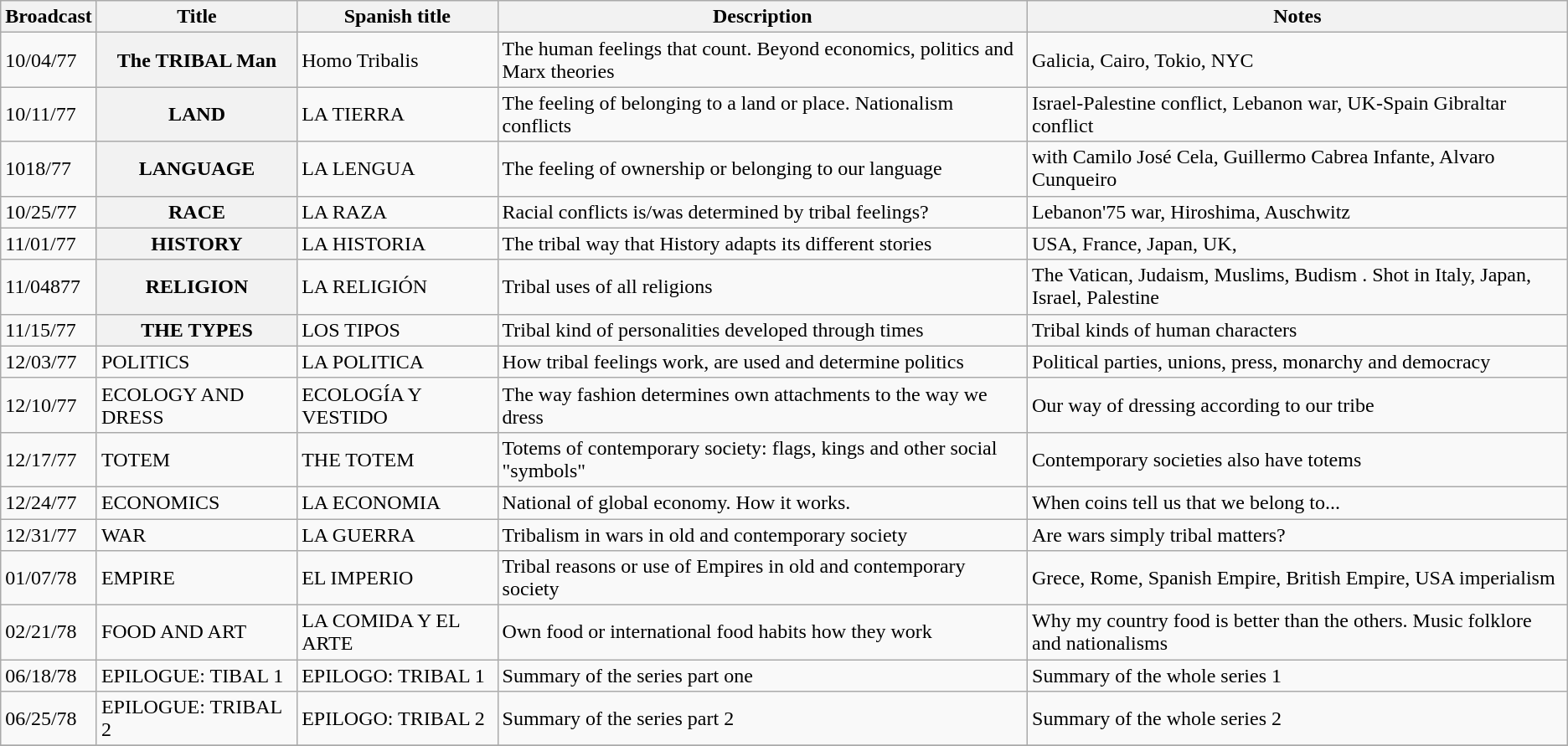<table class="wikitable plainrowheaders sortable">
<tr>
<th scope="col">Broadcast</th>
<th scope="col">Title</th>
<th scope="col">Spanish title</th>
<th scope="col">Description</th>
<th class="unsortable">Notes</th>
</tr>
<tr>
<td>10/04/77</td>
<th scope="row">The TRIBAL Man</th>
<td>Homo Tribalis</td>
<td>The human feelings that count. Beyond economics, politics and Marx theories</td>
<td>Galicia, Cairo, Tokio, NYC</td>
</tr>
<tr>
<td>10/11/77</td>
<th scope="row">LAND</th>
<td>LA TIERRA</td>
<td>The feeling of belonging to a land or place. Nationalism conflicts</td>
<td>Israel-Palestine conflict, Lebanon war, UK-Spain Gibraltar conflict</td>
</tr>
<tr>
<td>1018/77</td>
<th scope="row">LANGUAGE</th>
<td>LA LENGUA</td>
<td>The feeling of ownership or belonging to our language</td>
<td>with Camilo José Cela, Guillermo Cabrea Infante, Alvaro Cunqueiro</td>
</tr>
<tr>
<td>10/25/77</td>
<th scope="row">RACE</th>
<td>LA RAZA</td>
<td>Racial conflicts is/was determined by tribal feelings?</td>
<td>Lebanon'75 war, Hiroshima, Auschwitz</td>
</tr>
<tr>
<td>11/01/77</td>
<th scope="row">HISTORY</th>
<td>LA HISTORIA</td>
<td>The tribal way that History adapts its different stories</td>
<td>USA, France, Japan, UK,</td>
</tr>
<tr>
<td>11/04877</td>
<th scope="row">RELIGION</th>
<td>LA RELIGIÓN</td>
<td>Tribal uses of all religions</td>
<td>The Vatican, Judaism, Muslims, Budism . Shot in Italy, Japan, Israel, Palestine</td>
</tr>
<tr>
<td>11/15/77</td>
<th scope="row">THE TYPES</th>
<td>LOS TIPOS</td>
<td>Tribal kind of personalities developed through times</td>
<td>Tribal kinds of human characters</td>
</tr>
<tr>
<td>12/03/77</td>
<td>POLITICS</td>
<td>LA POLITICA</td>
<td>How tribal feelings work,  are used and determine politics</td>
<td>Political parties, unions, press, monarchy and democracy</td>
</tr>
<tr>
<td>12/10/77</td>
<td>ECOLOGY AND DRESS</td>
<td>ECOLOGÍA Y VESTIDO</td>
<td>The way fashion determines own attachments to the way we dress</td>
<td>Our way of dressing according to our tribe</td>
</tr>
<tr>
<td>12/17/77</td>
<td>TOTEM</td>
<td>THE TOTEM</td>
<td>Totems of contemporary society: flags, kings and other social "symbols"</td>
<td>Contemporary societies also have totems</td>
</tr>
<tr>
<td>12/24/77</td>
<td>ECONOMICS</td>
<td>LA ECONOMIA</td>
<td>National of global economy. How it works.</td>
<td>When coins tell us that we belong to...</td>
</tr>
<tr>
<td>12/31/77</td>
<td>WAR</td>
<td>LA GUERRA</td>
<td>Tribalism in wars in old and contemporary society</td>
<td>Are wars simply tribal matters?</td>
</tr>
<tr>
<td>01/07/78</td>
<td>EMPIRE</td>
<td>EL IMPERIO</td>
<td>Tribal reasons or use of Empires in old and contemporary society</td>
<td>Grece, Rome, Spanish Empire, British Empire, USA imperialism</td>
</tr>
<tr>
<td>02/21/78</td>
<td>FOOD AND ART</td>
<td>LA COMIDA Y EL ARTE</td>
<td>Own food or international food habits how they work</td>
<td>Why my country food is better than the others. Music folklore and nationalisms</td>
</tr>
<tr>
<td>06/18/78</td>
<td>EPILOGUE: TIBAL 1</td>
<td>EPILOGO: TRIBAL 1</td>
<td>Summary of the series part one</td>
<td>Summary of the whole series 1</td>
</tr>
<tr>
<td>06/25/78</td>
<td>EPILOGUE: TRIBAL 2</td>
<td>EPILOGO: TRIBAL 2</td>
<td>Summary of the series part 2</td>
<td>Summary of the whole series 2</td>
</tr>
<tr>
</tr>
</table>
